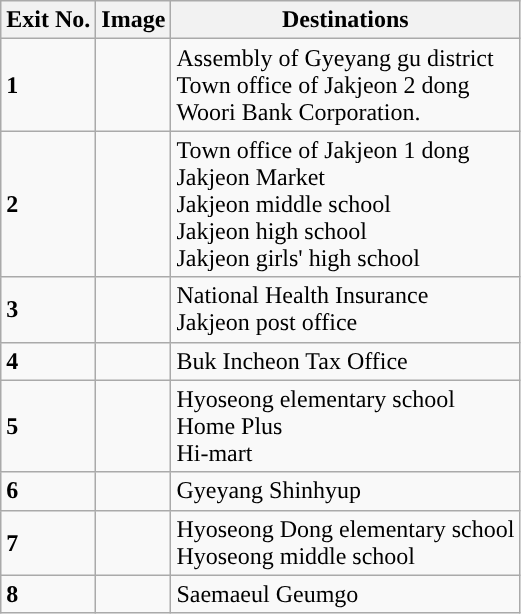<table class="wikitable">
<tr>
<th>Exit No.</th>
<th>Image</th>
<th>Destinations</th>
</tr>
<tr>
<td><div><span><strong>1</strong></span></div></td>
<td></td>
<td>Assembly of Gyeyang gu district<br>Town office of Jakjeon 2 dong<br>Woori Bank Corporation.</td>
</tr>
<tr>
<td><div><span><strong>2</strong></span></div></td>
<td></td>
<td>Town office of Jakjeon 1 dong<br>Jakjeon Market<br>Jakjeon middle school<br>Jakjeon high school<br>Jakjeon girls' high school</td>
</tr>
<tr>
<td><div><span><strong>3</strong></span></div></td>
<td></td>
<td>National Health Insurance<br>Jakjeon post office</td>
</tr>
<tr>
<td><div><span><strong>4</strong></span></div></td>
<td></td>
<td>Buk Incheon Tax Office</td>
</tr>
<tr>
<td><div><span><strong>5</strong></span></div></td>
<td></td>
<td>Hyoseong elementary school<br>Home Plus<br>Hi-mart</td>
</tr>
<tr>
<td><div><span><strong>6</strong></span></div></td>
<td></td>
<td>Gyeyang Shinhyup</td>
</tr>
<tr>
<td><div><span><strong>7</strong></span></div></td>
<td></td>
<td>Hyoseong Dong elementary school<br>Hyoseong middle school</td>
</tr>
<tr>
<td><div><span><strong>8</strong></span></div></td>
<td></td>
<td>Saemaeul Geumgo</td>
</tr>
</table>
